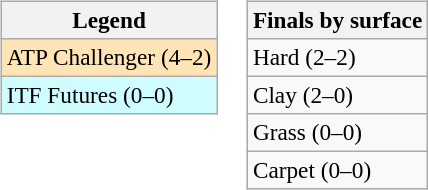<table>
<tr valign=top>
<td><br><table class=wikitable style=font-size:97%>
<tr>
<th>Legend</th>
</tr>
<tr bgcolor=moccasin>
<td>ATP Challenger (4–2)</td>
</tr>
<tr bgcolor=cffcff>
<td>ITF Futures (0–0)</td>
</tr>
</table>
</td>
<td><br><table class=wikitable style=font-size:97%>
<tr>
<th>Finals by surface</th>
</tr>
<tr>
<td>Hard (2–2)</td>
</tr>
<tr>
<td>Clay (2–0)</td>
</tr>
<tr>
<td>Grass (0–0)</td>
</tr>
<tr>
<td>Carpet (0–0)</td>
</tr>
</table>
</td>
</tr>
</table>
